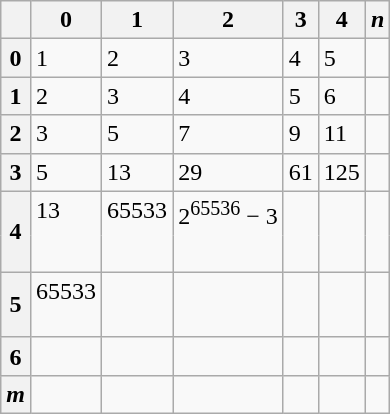<table class="wikitable">
<tr>
<th></th>
<th>0</th>
<th>1</th>
<th>2</th>
<th>3</th>
<th>4</th>
<th><em>n</em></th>
</tr>
<tr>
<th>0</th>
<td>1</td>
<td>2</td>
<td>3</td>
<td>4</td>
<td>5</td>
<td></td>
</tr>
<tr>
<th>1</th>
<td>2</td>
<td>3</td>
<td>4</td>
<td>5</td>
<td>6</td>
<td></td>
</tr>
<tr>
<th>2</th>
<td>3</td>
<td>5</td>
<td>7</td>
<td>9</td>
<td>11</td>
<td></td>
</tr>
<tr>
<th>3</th>
<td>5</td>
<td>13</td>
<td>29</td>
<td>61</td>
<td>125</td>
<td></td>
</tr>
<tr style="vertical-align:top">
<th rowspan="3" style="vertical-align:middle">4</th>
<td rowspan="1" style="border-bottom:0">13</td>
<td rowspan="1" style="border-bottom:0">65533</td>
<td rowspan="1" style="border-bottom:0">2<sup>65536</sup> − 3</td>
<td rowspan="1" style="border-bottom:0"></td>
<td rowspan="1" style="border-bottom:0"></td>
<td rowspan="2" style="border-bottom:0"></td>
</tr>
<tr style="vertical-align:bottom">
<td rowspan="2" style="border-top:0"><br></td>
<td rowspan="2" style="border-top:0"><br></td>
<td rowspan="2" style="border-top:0"><br></td>
<td rowspan="2" style="border-top:0"><br></td>
<td rowspan="2" style="border-top:0"><br></td>
</tr>
<tr>
<td rowspan="1" style="border-top:0"></td>
</tr>
<tr style="vertical-align:bottom">
<th style="vertical-align:middle">5</th>
<td>65533 <br><br></td>
<td></td>
<td></td>
<td></td>
<td></td>
<td></td>
</tr>
<tr>
<th>6</th>
<td></td>
<td></td>
<td></td>
<td></td>
<td></td>
<td></td>
</tr>
<tr>
<th><em>m</em></th>
<td></td>
<td></td>
<td></td>
<td></td>
<td></td>
<td></td>
</tr>
</table>
